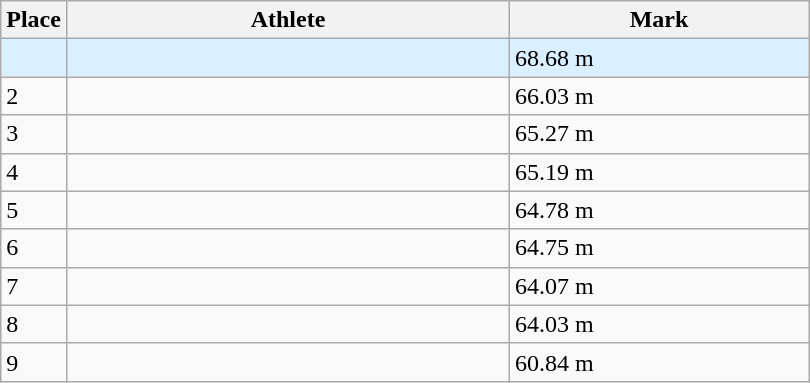<table class=wikitable>
<tr>
<th>Place</th>
<th style="width:18em">Athlete</th>
<th style="width:12em">Mark</th>
</tr>
<tr style="background:#daefff;">
<td></td>
<td></td>
<td>68.68 m</td>
</tr>
<tr>
<td>2</td>
<td></td>
<td>66.03 m</td>
</tr>
<tr>
<td>3</td>
<td></td>
<td>65.27 m</td>
</tr>
<tr>
<td>4</td>
<td></td>
<td>65.19 m</td>
</tr>
<tr>
<td>5</td>
<td></td>
<td>64.78 m</td>
</tr>
<tr>
<td>6</td>
<td></td>
<td>64.75 m</td>
</tr>
<tr>
<td>7</td>
<td></td>
<td>64.07 m</td>
</tr>
<tr>
<td>8</td>
<td></td>
<td>64.03 m</td>
</tr>
<tr>
<td>9</td>
<td></td>
<td>60.84 m</td>
</tr>
</table>
